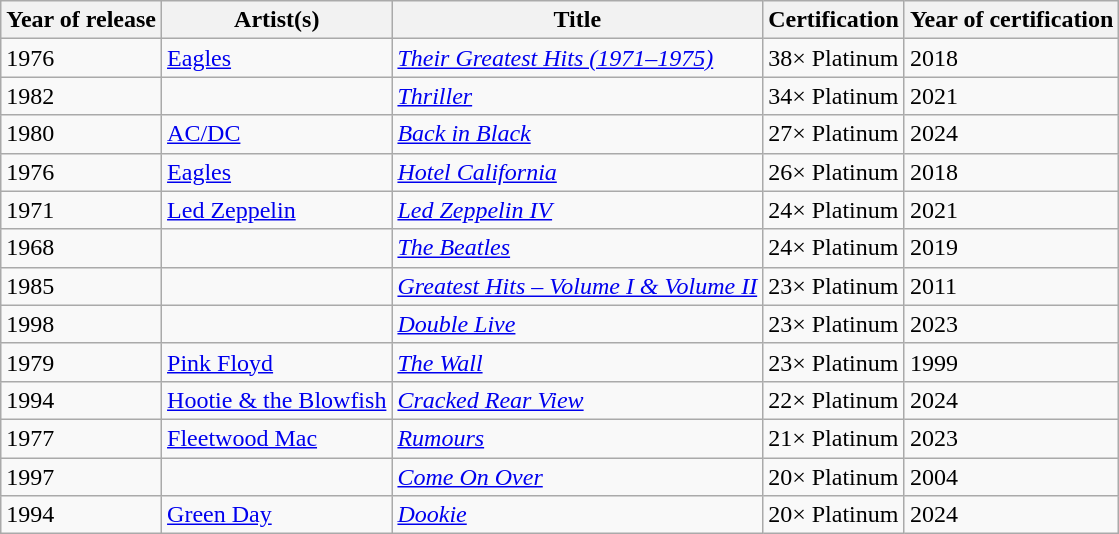<table class="wikitable sortable">
<tr>
<th scope="col">Year of release</th>
<th scope="col">Artist(s)</th>
<th scope="col">Title</th>
<th scope="col">Certification</th>
<th scope="col">Year of certification</th>
</tr>
<tr>
<td>1976</td>
<td><a href='#'>Eagles</a></td>
<td scope="row"><em><a href='#'>Their Greatest Hits (1971–1975)</a></em></td>
<td>38× Platinum</td>
<td>2018</td>
</tr>
<tr>
<td>1982</td>
<td></td>
<td scope="row"><em><a href='#'>Thriller</a></em></td>
<td>34× Platinum</td>
<td>2021</td>
</tr>
<tr>
<td>1980</td>
<td><a href='#'>AC/DC</a></td>
<td scope="row"><em><a href='#'>Back in Black</a></em></td>
<td>27× Platinum</td>
<td>2024</td>
</tr>
<tr>
<td>1976</td>
<td><a href='#'>Eagles</a></td>
<td scope="row"><em><a href='#'>Hotel California</a></em></td>
<td>26× Platinum</td>
<td>2018</td>
</tr>
<tr>
<td>1971</td>
<td><a href='#'>Led Zeppelin</a></td>
<td scope="row"><em><a href='#'>Led Zeppelin IV</a></em></td>
<td>24× Platinum</td>
<td>2021</td>
</tr>
<tr>
<td>1968</td>
<td></td>
<td scope="row"><em><a href='#'>The Beatles</a></em></td>
<td>24× Platinum</td>
<td>2019</td>
</tr>
<tr>
<td>1985</td>
<td></td>
<td scope="row"><em><a href='#'>Greatest Hits – Volume I & Volume II</a></em></td>
<td>23× Platinum</td>
<td>2011</td>
</tr>
<tr>
<td>1998</td>
<td></td>
<td scope="row"><em><a href='#'>Double Live</a></em></td>
<td>23× Platinum</td>
<td>2023</td>
</tr>
<tr>
<td>1979</td>
<td><a href='#'>Pink Floyd</a></td>
<td scope="row"><em><a href='#'>The Wall</a></em></td>
<td>23× Platinum</td>
<td>1999</td>
</tr>
<tr>
<td>1994</td>
<td><a href='#'>Hootie & the Blowfish</a></td>
<td scope="row"><em><a href='#'>Cracked Rear View</a></em></td>
<td>22× Platinum</td>
<td>2024</td>
</tr>
<tr>
<td>1977</td>
<td><a href='#'>Fleetwood Mac</a></td>
<td scope="row"><em><a href='#'>Rumours</a></em></td>
<td>21× Platinum</td>
<td>2023</td>
</tr>
<tr>
<td>1997</td>
<td></td>
<td scope="row"><em><a href='#'>Come On Over</a></em></td>
<td>20× Platinum</td>
<td>2004</td>
</tr>
<tr>
<td>1994</td>
<td><a href='#'>Green Day</a></td>
<td Scope="row"><em><a href='#'>Dookie</a></em></td>
<td>20× Platinum</td>
<td>2024</td>
</tr>
</table>
